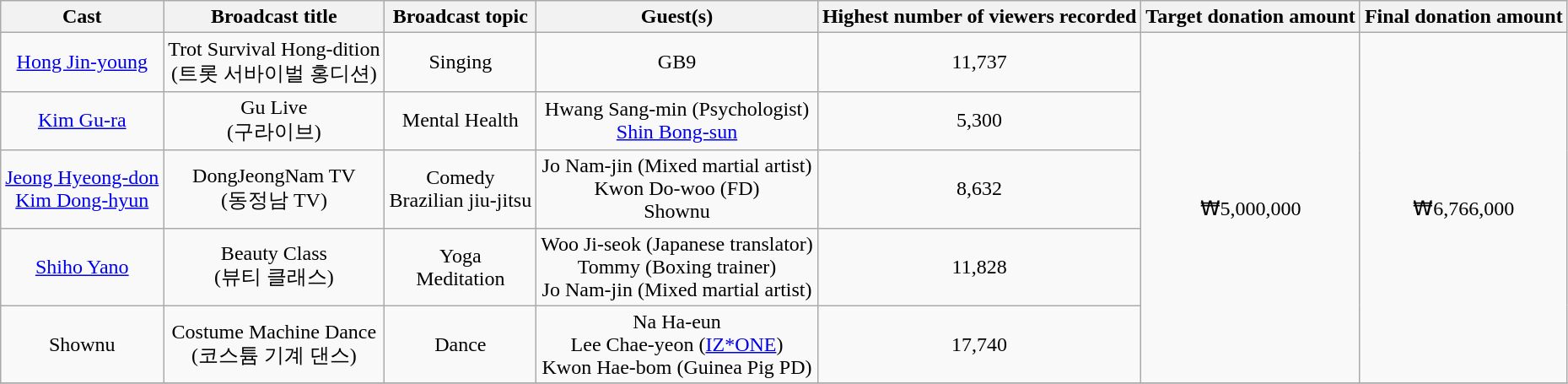<table class="wikitable" style="text-align:center">
<tr>
<th>Cast</th>
<th>Broadcast title</th>
<th>Broadcast topic</th>
<th>Guest(s)</th>
<th>Highest number of viewers recorded</th>
<th>Target donation amount</th>
<th>Final donation amount</th>
</tr>
<tr>
<td><a href='#'>Hong Jin-young</a></td>
<td>Trot Survival Hong-dition<br>(트롯 서바이벌 홍디션)</td>
<td>Singing</td>
<td>GB9</td>
<td>11,737</td>
<td rowspan="5">₩5,000,000</td>
<td rowspan="5">₩6,766,000</td>
</tr>
<tr>
<td><a href='#'>Kim Gu-ra</a></td>
<td>Gu Live<br>(구라이브)</td>
<td>Mental Health</td>
<td>Hwang Sang-min (Psychologist)<br><a href='#'>Shin Bong-sun</a></td>
<td>5,300</td>
</tr>
<tr>
<td><a href='#'>Jeong Hyeong-don</a><br><a href='#'>Kim Dong-hyun</a></td>
<td>DongJeongNam TV<br>(동정남 TV)</td>
<td>Comedy<br>Brazilian jiu-jitsu</td>
<td>Jo Nam-jin (Mixed martial artist)<br>Kwon Do-woo (FD)<br>Shownu</td>
<td>8,632</td>
</tr>
<tr>
<td><a href='#'>Shiho Yano</a></td>
<td>Beauty Class<br>(뷰티 클래스)</td>
<td>Yoga<br>Meditation</td>
<td>Woo Ji-seok (Japanese translator)<br>Tommy (Boxing trainer)<br>Jo Nam-jin (Mixed martial artist)</td>
<td>11,828</td>
</tr>
<tr>
<td>Shownu</td>
<td>Costume Machine Dance<br>(코스튬 기계 댄스)</td>
<td>Dance</td>
<td>Na Ha-eun<br>Lee Chae-yeon (<a href='#'>IZ*ONE</a>)<br>Kwon Hae-bom (Guinea Pig PD)</td>
<td>17,740</td>
</tr>
<tr>
</tr>
</table>
